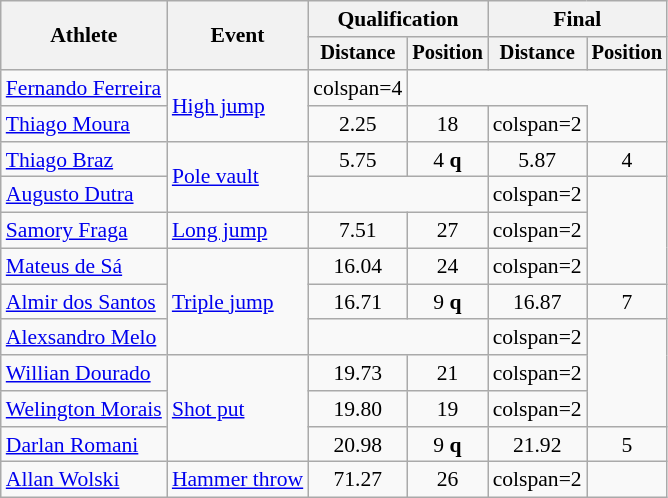<table class=wikitable style=font-size:90%>
<tr>
<th rowspan=2>Athlete</th>
<th rowspan=2>Event</th>
<th colspan=2>Qualification</th>
<th colspan=2>Final</th>
</tr>
<tr style=font-size:95%>
<th>Distance</th>
<th>Position</th>
<th>Distance</th>
<th>Position</th>
</tr>
<tr align=center>
<td align=left><a href='#'>Fernando Ferreira</a></td>
<td align=left rowspan=2><a href='#'>High jump</a></td>
<td>colspan=4 </td>
</tr>
<tr align=center>
<td align=left><a href='#'>Thiago Moura</a></td>
<td>2.25</td>
<td>18</td>
<td>colspan=2 </td>
</tr>
<tr align=center>
<td align=left><a href='#'>Thiago Braz</a></td>
<td align=left rowspan=2><a href='#'>Pole vault</a></td>
<td>5.75</td>
<td>4 <strong>q</strong></td>
<td>5.87</td>
<td>4</td>
</tr>
<tr align=center>
<td align=left><a href='#'>Augusto Dutra</a></td>
<td colspan=2></td>
<td>colspan=2 </td>
</tr>
<tr align=center>
<td align=left><a href='#'>Samory Fraga</a></td>
<td align=left><a href='#'>Long jump</a></td>
<td>7.51</td>
<td>27</td>
<td>colspan=2 </td>
</tr>
<tr align=center>
<td align=left><a href='#'>Mateus de Sá</a></td>
<td align=left rowspan=3><a href='#'>Triple jump</a></td>
<td>16.04</td>
<td>24</td>
<td>colspan=2 </td>
</tr>
<tr align=center>
<td align=left><a href='#'>Almir dos Santos</a></td>
<td>16.71</td>
<td>9 <strong>q</strong></td>
<td>16.87</td>
<td>7</td>
</tr>
<tr align=center>
<td align=left><a href='#'>Alexsandro Melo</a></td>
<td colspan=2></td>
<td>colspan=2 </td>
</tr>
<tr align=center>
<td align=left><a href='#'>Willian Dourado</a></td>
<td align=left rowspan=3><a href='#'>Shot put</a></td>
<td>19.73</td>
<td>21</td>
<td>colspan=2 </td>
</tr>
<tr align=center>
<td align=left><a href='#'>Welington Morais</a></td>
<td>19.80</td>
<td>19</td>
<td>colspan=2 </td>
</tr>
<tr align=center>
<td align=left><a href='#'>Darlan Romani</a></td>
<td>20.98</td>
<td>9 <strong>q</strong></td>
<td>21.92</td>
<td>5</td>
</tr>
<tr align=center>
<td align=left><a href='#'>Allan Wolski</a></td>
<td align=left><a href='#'>Hammer throw</a></td>
<td>71.27</td>
<td>26</td>
<td>colspan=2 </td>
</tr>
</table>
